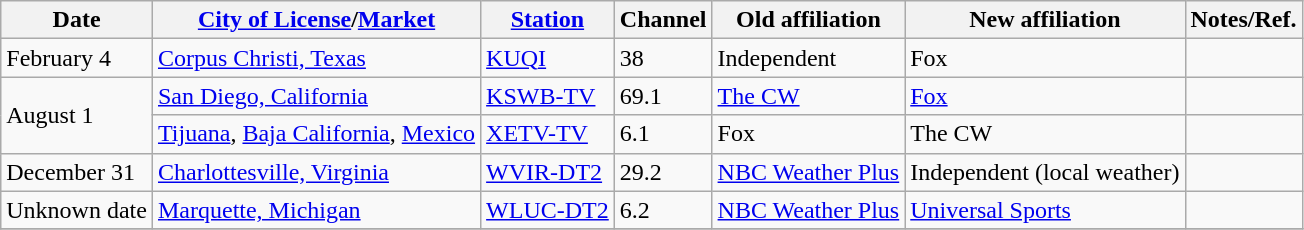<table class="wikitable sortable">
<tr>
<th>Date</th>
<th><a href='#'>City of License</a>/<a href='#'>Market</a></th>
<th><a href='#'>Station</a></th>
<th>Channel</th>
<th>Old affiliation</th>
<th>New affiliation</th>
<th>Notes/Ref.</th>
</tr>
<tr>
<td>February 4</td>
<td><a href='#'>Corpus Christi, Texas</a></td>
<td><a href='#'>KUQI</a></td>
<td>38</td>
<td>Independent</td>
<td>Fox</td>
<td></td>
</tr>
<tr>
<td rowspan=2>August 1</td>
<td><a href='#'>San Diego, California</a></td>
<td><a href='#'>KSWB-TV</a></td>
<td>69.1</td>
<td><a href='#'>The CW</a></td>
<td><a href='#'>Fox</a></td>
<td></td>
</tr>
<tr>
<td><a href='#'>Tijuana</a>, <a href='#'>Baja California</a>, <a href='#'>Mexico</a> <br> </td>
<td><a href='#'>XETV-TV</a></td>
<td>6.1</td>
<td>Fox</td>
<td>The CW</td>
<td></td>
</tr>
<tr>
<td>December 31</td>
<td><a href='#'>Charlottesville, Virginia</a></td>
<td><a href='#'>WVIR-DT2</a></td>
<td>29.2</td>
<td><a href='#'>NBC Weather Plus</a></td>
<td>Independent (local weather)</td>
<td></td>
</tr>
<tr>
<td>Unknown date</td>
<td><a href='#'>Marquette, Michigan</a></td>
<td><a href='#'>WLUC-DT2</a></td>
<td>6.2</td>
<td><a href='#'>NBC Weather Plus</a></td>
<td><a href='#'>Universal Sports</a></td>
<td></td>
</tr>
<tr>
</tr>
</table>
